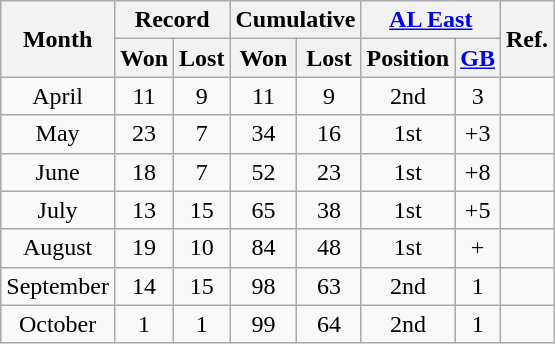<table class="wikitable" style="text-align:center;">
<tr>
<th rowspan=2>Month</th>
<th colspan=2>Record</th>
<th colspan=2>Cumulative</th>
<th colspan=2><a href='#'>AL East</a></th>
<th rowspan=2>Ref.</th>
</tr>
<tr>
<th>Won</th>
<th>Lost</th>
<th>Won</th>
<th>Lost</th>
<th>Position</th>
<th><a href='#'>GB</a></th>
</tr>
<tr>
<td>April</td>
<td>11</td>
<td>9</td>
<td>11</td>
<td>9</td>
<td>2nd</td>
<td>3</td>
<td></td>
</tr>
<tr>
<td>May</td>
<td>23</td>
<td>7</td>
<td>34</td>
<td>16</td>
<td>1st</td>
<td>+3</td>
<td></td>
</tr>
<tr>
<td>June</td>
<td>18</td>
<td>7</td>
<td>52</td>
<td>23</td>
<td>1st</td>
<td>+8</td>
<td></td>
</tr>
<tr>
<td>July</td>
<td>13</td>
<td>15</td>
<td>65</td>
<td>38</td>
<td>1st</td>
<td>+5</td>
<td></td>
</tr>
<tr>
<td>August</td>
<td>19</td>
<td>10</td>
<td>84</td>
<td>48</td>
<td>1st</td>
<td>+</td>
<td></td>
</tr>
<tr>
<td>September</td>
<td>14</td>
<td>15</td>
<td>98</td>
<td>63</td>
<td>2nd</td>
<td>1</td>
<td></td>
</tr>
<tr>
<td>October</td>
<td>1</td>
<td>1</td>
<td>99</td>
<td>64</td>
<td>2nd</td>
<td>1</td>
<td></td>
</tr>
</table>
